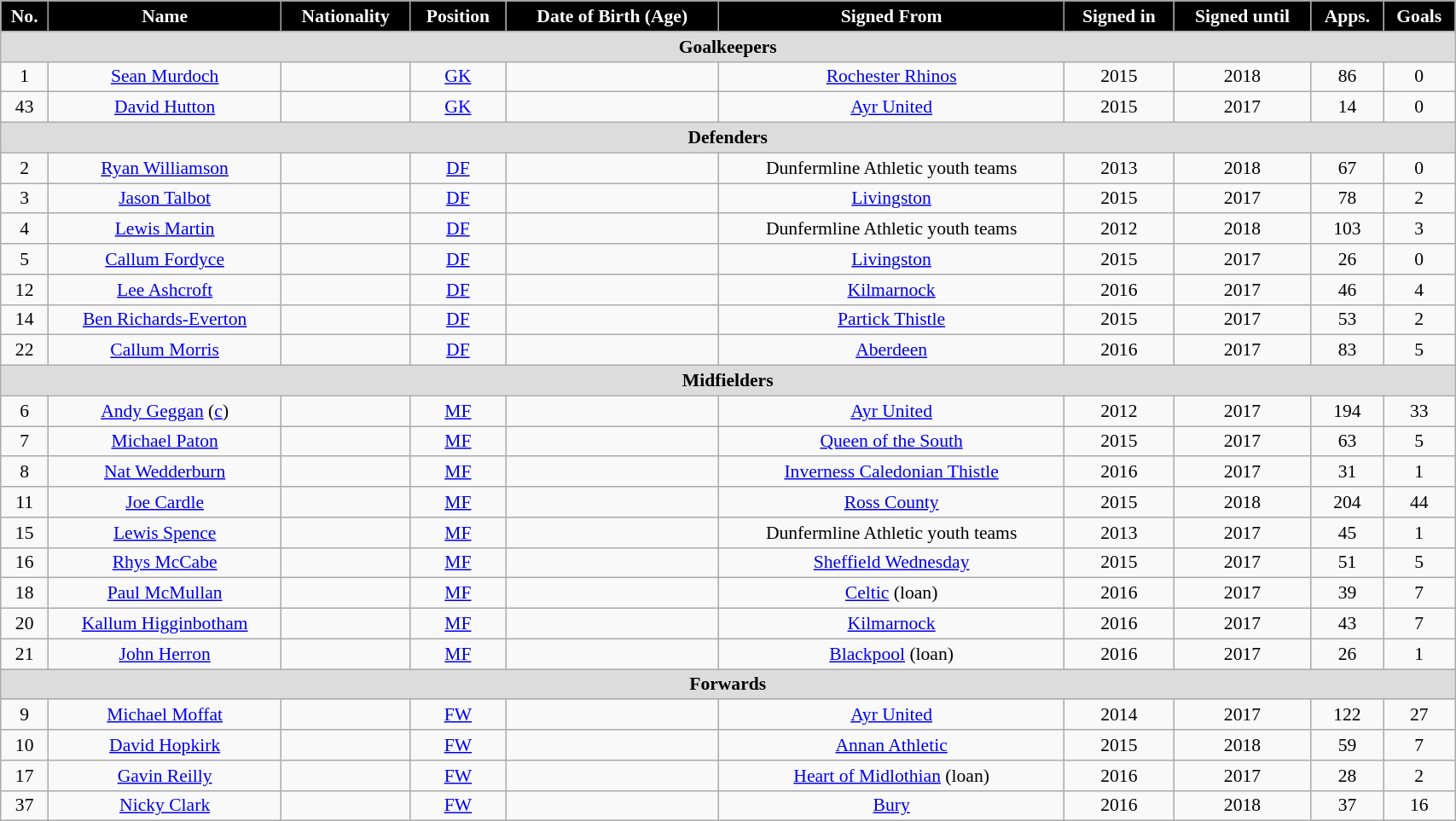<table class="wikitable"  style="text-align:center; font-size:90%; width:90%;">
<tr>
<th style="background:#000000; color:white; text-align:center;">No.</th>
<th style="background:#000000; color:white; text-align:center;">Name</th>
<th style="background:#000000; color:white; text-align:center;">Nationality</th>
<th style="background:#000000; color:white; text-align:center;">Position</th>
<th style="background:#000000; color:white; text-align:center;">Date of Birth (Age)</th>
<th style="background:#000000; color:white; text-align:center;">Signed From</th>
<th style="background:#000000; color:white; text-align:center;">Signed in</th>
<th style="background:#000000; color:white; text-align:center;">Signed until</th>
<th style="background:#000000; color:white; text-align:center;">Apps.</th>
<th style="background:#000000; color:white; text-align:center;">Goals</th>
</tr>
<tr>
<th colspan="10" style="background:#dcdcdc; text-align:center;">Goalkeepers</th>
</tr>
<tr>
<td>1</td>
<td><a href='#'>Sean Murdoch</a></td>
<td></td>
<td><a href='#'>GK</a></td>
<td></td>
<td> <a href='#'>Rochester Rhinos</a></td>
<td>2015</td>
<td>2018</td>
<td>86</td>
<td>0</td>
</tr>
<tr>
<td>43</td>
<td><a href='#'>David Hutton</a></td>
<td></td>
<td><a href='#'>GK</a></td>
<td></td>
<td><a href='#'>Ayr United</a></td>
<td>2015</td>
<td>2017</td>
<td>14</td>
<td>0</td>
</tr>
<tr>
<th colspan="10" style="background:#dcdcdc; text-align:center;">Defenders</th>
</tr>
<tr>
<td>2</td>
<td><a href='#'>Ryan Williamson</a></td>
<td></td>
<td><a href='#'>DF</a></td>
<td></td>
<td>Dunfermline Athletic youth teams</td>
<td>2013</td>
<td>2018</td>
<td>67</td>
<td>0</td>
</tr>
<tr>
<td>3</td>
<td><a href='#'>Jason Talbot</a></td>
<td></td>
<td><a href='#'>DF</a></td>
<td></td>
<td><a href='#'>Livingston</a></td>
<td>2015</td>
<td>2017</td>
<td>78</td>
<td>2</td>
</tr>
<tr>
<td>4</td>
<td><a href='#'>Lewis Martin</a></td>
<td></td>
<td><a href='#'>DF</a></td>
<td></td>
<td>Dunfermline Athletic youth teams</td>
<td>2012</td>
<td>2018</td>
<td>103</td>
<td>3</td>
</tr>
<tr>
<td>5</td>
<td><a href='#'>Callum Fordyce</a></td>
<td></td>
<td><a href='#'>DF</a></td>
<td></td>
<td><a href='#'>Livingston</a></td>
<td>2015</td>
<td>2017</td>
<td>26</td>
<td>0</td>
</tr>
<tr>
<td>12</td>
<td><a href='#'>Lee Ashcroft</a></td>
<td></td>
<td><a href='#'>DF</a></td>
<td></td>
<td><a href='#'>Kilmarnock</a></td>
<td>2016</td>
<td>2017</td>
<td>46</td>
<td>4</td>
</tr>
<tr>
<td>14</td>
<td><a href='#'>Ben Richards-Everton</a></td>
<td></td>
<td><a href='#'>DF</a></td>
<td></td>
<td><a href='#'>Partick Thistle</a></td>
<td>2015</td>
<td>2017</td>
<td>53</td>
<td>2</td>
</tr>
<tr>
<td>22</td>
<td><a href='#'>Callum Morris</a></td>
<td></td>
<td><a href='#'>DF</a></td>
<td></td>
<td><a href='#'>Aberdeen</a></td>
<td>2016</td>
<td>2017</td>
<td>83</td>
<td>5</td>
</tr>
<tr>
<th colspan="10" style="background:#dcdcdc; text-align:center;">Midfielders</th>
</tr>
<tr>
<td>6</td>
<td><a href='#'>Andy Geggan</a> (<a href='#'>c</a>)</td>
<td></td>
<td><a href='#'>MF</a></td>
<td></td>
<td><a href='#'>Ayr United</a></td>
<td>2012</td>
<td>2017</td>
<td>194</td>
<td>33</td>
</tr>
<tr>
<td>7</td>
<td><a href='#'>Michael Paton</a></td>
<td></td>
<td><a href='#'>MF</a></td>
<td></td>
<td><a href='#'>Queen of the South</a></td>
<td>2015</td>
<td>2017</td>
<td>63</td>
<td>5</td>
</tr>
<tr>
<td>8</td>
<td><a href='#'>Nat Wedderburn</a></td>
<td></td>
<td><a href='#'>MF</a></td>
<td></td>
<td><a href='#'>Inverness Caledonian Thistle</a></td>
<td>2016</td>
<td>2017</td>
<td>31</td>
<td>1</td>
</tr>
<tr>
<td>11</td>
<td><a href='#'>Joe Cardle</a></td>
<td></td>
<td><a href='#'>MF</a></td>
<td></td>
<td><a href='#'>Ross County</a></td>
<td>2015</td>
<td>2018</td>
<td>204</td>
<td>44</td>
</tr>
<tr>
<td>15</td>
<td><a href='#'>Lewis Spence</a></td>
<td></td>
<td><a href='#'>MF</a></td>
<td></td>
<td>Dunfermline Athletic youth teams</td>
<td>2013</td>
<td>2017</td>
<td>45</td>
<td>1</td>
</tr>
<tr>
<td>16</td>
<td><a href='#'>Rhys McCabe</a></td>
<td></td>
<td><a href='#'>MF</a></td>
<td></td>
<td> <a href='#'>Sheffield Wednesday</a></td>
<td>2015</td>
<td>2017</td>
<td>51</td>
<td>5</td>
</tr>
<tr>
<td>18</td>
<td><a href='#'>Paul McMullan</a></td>
<td></td>
<td><a href='#'>MF</a></td>
<td></td>
<td><a href='#'>Celtic</a> (loan)</td>
<td>2016</td>
<td>2017</td>
<td>39</td>
<td>7</td>
</tr>
<tr>
<td>20</td>
<td><a href='#'>Kallum Higginbotham</a></td>
<td></td>
<td><a href='#'>MF</a></td>
<td></td>
<td><a href='#'>Kilmarnock</a></td>
<td>2016</td>
<td>2017</td>
<td>43</td>
<td>7</td>
</tr>
<tr>
<td>21</td>
<td><a href='#'>John Herron</a></td>
<td></td>
<td><a href='#'>MF</a></td>
<td></td>
<td> <a href='#'>Blackpool</a> (loan)</td>
<td>2016</td>
<td>2017</td>
<td>26</td>
<td>1</td>
</tr>
<tr>
<th colspan="10" style="background:#dcdcdc; text-align:center;">Forwards</th>
</tr>
<tr>
<td>9</td>
<td><a href='#'>Michael Moffat</a></td>
<td></td>
<td><a href='#'>FW</a></td>
<td></td>
<td><a href='#'>Ayr United</a></td>
<td>2014</td>
<td>2017</td>
<td>122</td>
<td>27</td>
</tr>
<tr>
<td>10</td>
<td><a href='#'>David Hopkirk</a></td>
<td></td>
<td><a href='#'>FW</a></td>
<td></td>
<td><a href='#'>Annan Athletic</a></td>
<td>2015</td>
<td>2018</td>
<td>59</td>
<td>7</td>
</tr>
<tr>
<td>17</td>
<td><a href='#'>Gavin Reilly</a></td>
<td></td>
<td><a href='#'>FW</a></td>
<td></td>
<td><a href='#'>Heart of Midlothian</a> (loan)</td>
<td>2016</td>
<td>2017</td>
<td>28</td>
<td>2</td>
</tr>
<tr>
<td>37</td>
<td><a href='#'>Nicky Clark</a></td>
<td></td>
<td><a href='#'>FW</a></td>
<td></td>
<td> <a href='#'>Bury</a></td>
<td>2016</td>
<td>2018</td>
<td>37</td>
<td>16</td>
</tr>
</table>
